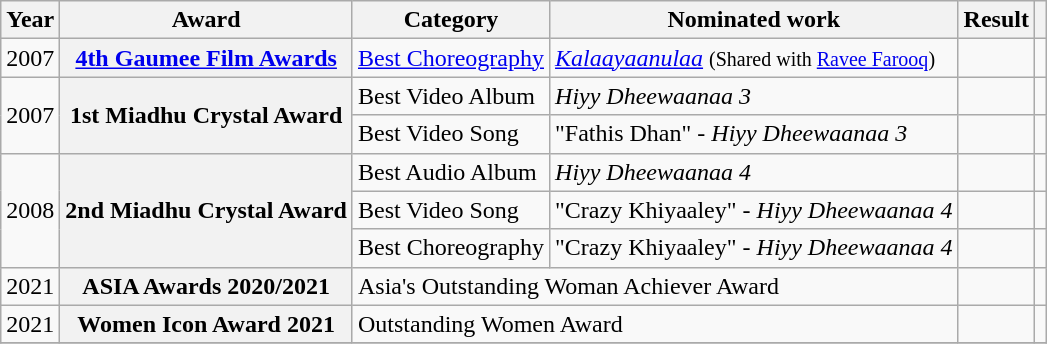<table class="wikitable plainrowheaders sortable">
<tr>
<th scope="col">Year</th>
<th scope="col">Award</th>
<th scope="col">Category</th>
<th scope="col">Nominated work</th>
<th scope="col">Result</th>
<th scope="col" class="unsortable"></th>
</tr>
<tr>
<td>2007</td>
<th scope="row"><a href='#'>4th Gaumee Film Awards</a></th>
<td><a href='#'>Best Choreography</a></td>
<td><em><a href='#'>Kalaayaanulaa</a></em> <small>(Shared with <a href='#'>Ravee Farooq</a>)</small></td>
<td></td>
<td style="text-align:center;"></td>
</tr>
<tr>
<td rowspan="2">2007</td>
<th scope="row" rowspan="2">1st Miadhu Crystal Award</th>
<td>Best Video Album</td>
<td><em>Hiyy Dheewaanaa 3</em></td>
<td></td>
<td style="text-align:center;"></td>
</tr>
<tr>
<td>Best Video Song</td>
<td>"Fathis Dhan" - <em>Hiyy Dheewaanaa 3</em></td>
<td></td>
<td style="text-align:center;"></td>
</tr>
<tr>
<td rowspan="3">2008</td>
<th scope="row" rowspan="3">2nd Miadhu Crystal Award</th>
<td>Best Audio Album</td>
<td><em>Hiyy Dheewaanaa 4</em></td>
<td></td>
<td style="text-align:center;"></td>
</tr>
<tr>
<td>Best Video Song</td>
<td>"Crazy Khiyaaley" - <em>Hiyy Dheewaanaa 4</em></td>
<td></td>
<td style="text-align:center;"></td>
</tr>
<tr>
<td>Best Choreography</td>
<td>"Crazy Khiyaaley" - <em>Hiyy Dheewaanaa 4</em></td>
<td></td>
<td style="text-align:center;"></td>
</tr>
<tr>
<td>2021</td>
<th scope="row">ASIA Awards 2020/2021</th>
<td colspan="2">Asia's Outstanding Woman Achiever Award</td>
<td></td>
<td style="text-align:center;"></td>
</tr>
<tr>
<td>2021</td>
<th scope="row">Women Icon Award 2021</th>
<td colspan="2">Outstanding Women Award</td>
<td></td>
<td style="text-align:center;"></td>
</tr>
<tr>
</tr>
</table>
